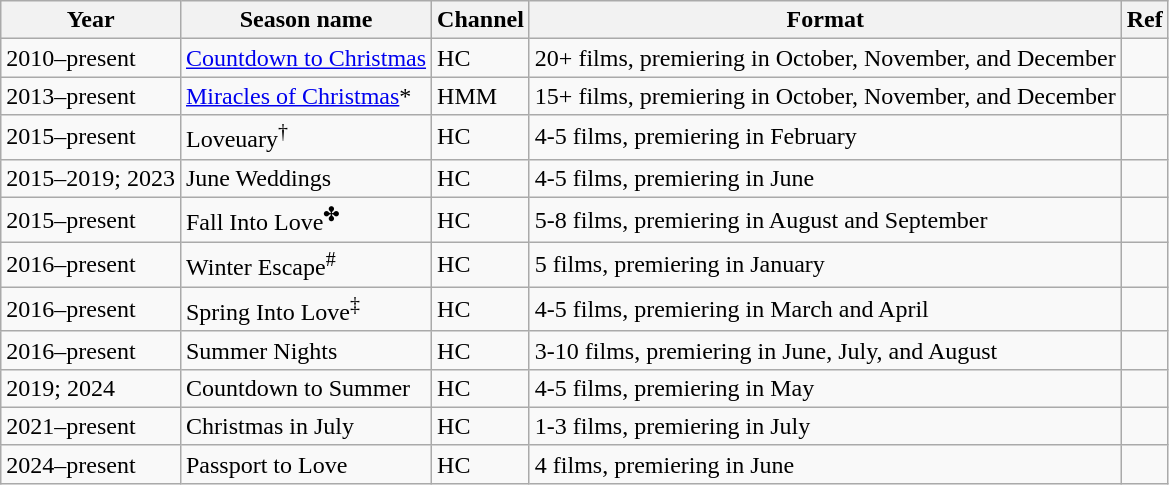<table class="wikitable sortable">
<tr>
<th>Year</th>
<th>Season name</th>
<th>Channel</th>
<th>Format</th>
<th class=unsortable>Ref</th>
</tr>
<tr>
<td>2010–present</td>
<td><a href='#'>Countdown to Christmas</a></td>
<td>HC</td>
<td>20+ films, premiering in October, November, and December</td>
<td></td>
</tr>
<tr>
<td>2013–present</td>
<td><a href='#'>Miracles of Christmas</a>*</td>
<td>HMM</td>
<td>15+ films, premiering in October, November, and December</td>
<td></td>
</tr>
<tr>
<td>2015–present</td>
<td>Loveuary<sup>†</sup></td>
<td>HC</td>
<td>4-5 films, premiering in February</td>
<td></td>
</tr>
<tr>
<td>2015–2019; 2023</td>
<td>June Weddings</td>
<td>HC</td>
<td>4-5 films, premiering in June</td>
<td></td>
</tr>
<tr>
<td>2015–present</td>
<td>Fall Into Love<sup>✤</sup></td>
<td>HC</td>
<td>5-8 films, premiering in August and September</td>
<td></td>
</tr>
<tr>
<td>2016–present</td>
<td>Winter Escape<sup>#</sup></td>
<td>HC</td>
<td>5 films, premiering in January</td>
<td></td>
</tr>
<tr>
<td>2016–present</td>
<td>Spring Into Love<sup>‡</sup></td>
<td>HC</td>
<td>4-5 films, premiering in March and April</td>
<td></td>
</tr>
<tr>
<td>2016–present</td>
<td>Summer Nights</td>
<td>HC</td>
<td>3-10 films, premiering in June, July, and August</td>
<td></td>
</tr>
<tr>
<td>2019; 2024</td>
<td>Countdown to Summer</td>
<td>HC</td>
<td>4-5 films, premiering in May</td>
<td></td>
</tr>
<tr>
<td>2021–present</td>
<td>Christmas in July</td>
<td>HC</td>
<td>1-3 films, premiering in July</td>
<td></td>
</tr>
<tr>
<td>2024–present</td>
<td>Passport to Love</td>
<td>HC</td>
<td>4 films, premiering in June</td>
<td></td>
</tr>
</table>
